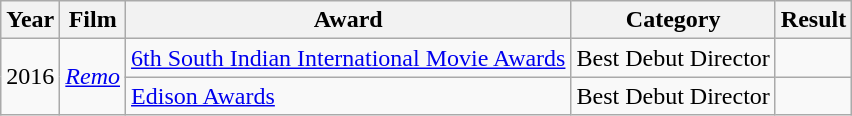<table class="wikitable">
<tr>
<th>Year</th>
<th>Film</th>
<th>Award</th>
<th>Category</th>
<th>Result</th>
</tr>
<tr>
<td rowspan="2">2016</td>
<td rowspan="2"><em><a href='#'>Remo</a></em></td>
<td><a href='#'>6th South Indian International Movie Awards</a></td>
<td>Best Debut Director</td>
<td></td>
</tr>
<tr>
<td><a href='#'>Edison Awards</a></td>
<td>Best Debut Director</td>
<td></td>
</tr>
</table>
